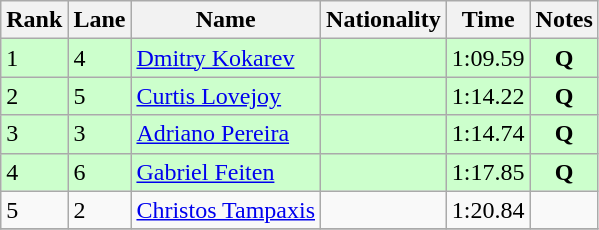<table class="wikitable">
<tr>
<th>Rank</th>
<th>Lane</th>
<th>Name</th>
<th>Nationality</th>
<th>Time</th>
<th>Notes</th>
</tr>
<tr style="background:#CCFFCC;">
<td>1</td>
<td>4</td>
<td><a href='#'>Dmitry Kokarev</a></td>
<td></td>
<td>1:09.59</td>
<td style="text-align:center;"><strong>Q</strong></td>
</tr>
<tr style="background:#CCFFCC;">
<td>2</td>
<td>5</td>
<td><a href='#'>Curtis Lovejoy</a></td>
<td></td>
<td>1:14.22</td>
<td style="text-align:center;"><strong>Q</strong></td>
</tr>
<tr style="background:#CCFFCC;">
<td>3</td>
<td>3</td>
<td><a href='#'>Adriano Pereira</a></td>
<td></td>
<td>1:14.74</td>
<td style="text-align:center;"><strong>Q</strong></td>
</tr>
<tr style="background:#CCFFCC;">
<td>4</td>
<td>6</td>
<td><a href='#'>Gabriel Feiten</a></td>
<td></td>
<td>1:17.85</td>
<td style="text-align:center;"><strong>Q</strong></td>
</tr>
<tr>
<td>5</td>
<td>2</td>
<td><a href='#'>Christos Tampaxis</a></td>
<td></td>
<td>1:20.84</td>
<td></td>
</tr>
<tr>
</tr>
</table>
